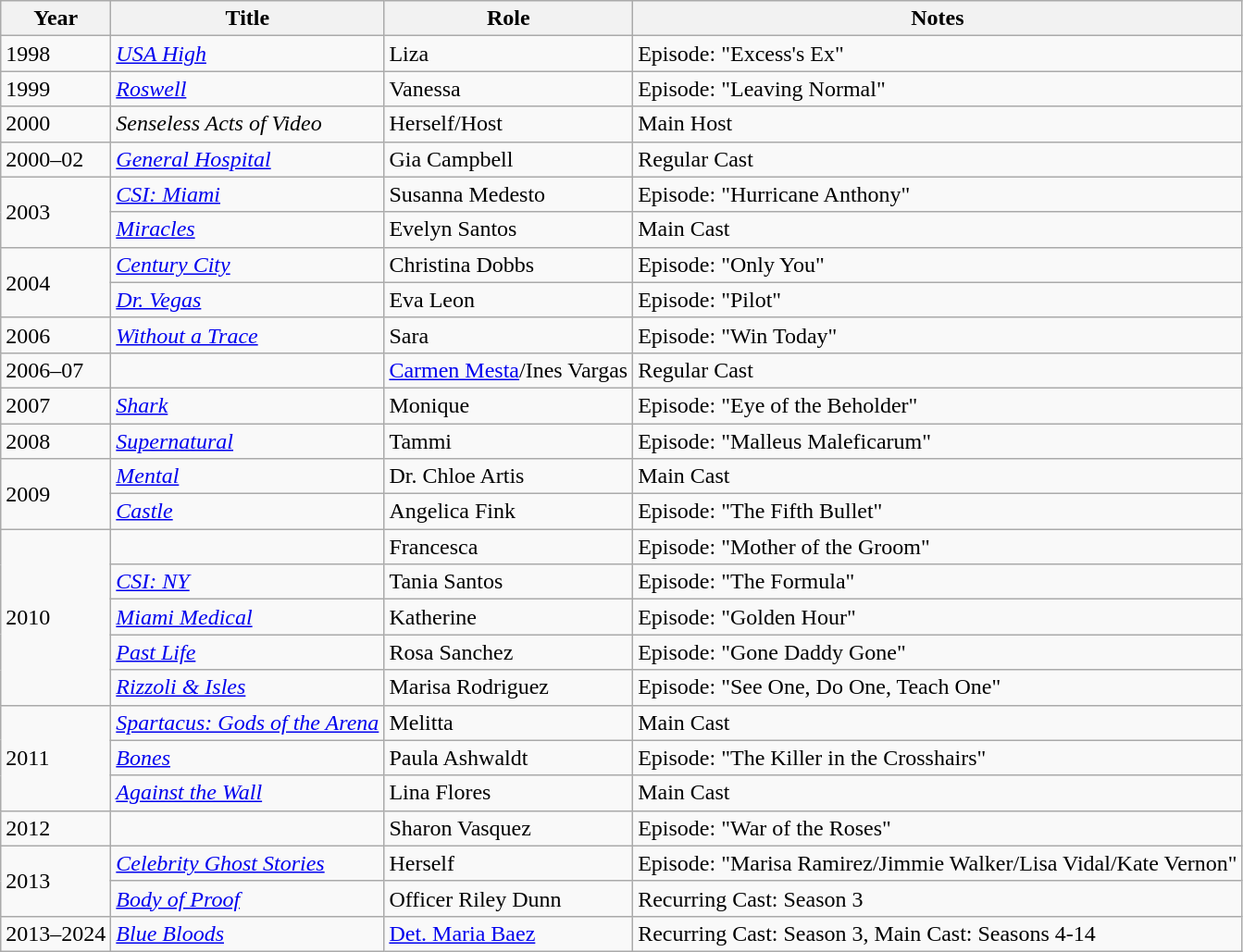<table class="wikitable sortable">
<tr>
<th>Year</th>
<th>Title</th>
<th>Role</th>
<th>Notes</th>
</tr>
<tr>
<td>1998</td>
<td><em><a href='#'>USA High</a></em></td>
<td>Liza</td>
<td>Episode: "Excess's Ex"</td>
</tr>
<tr>
<td>1999</td>
<td><em><a href='#'>Roswell</a></em></td>
<td>Vanessa</td>
<td>Episode: "Leaving Normal"</td>
</tr>
<tr>
<td>2000</td>
<td><em>Senseless Acts of Video</em></td>
<td>Herself/Host</td>
<td>Main Host</td>
</tr>
<tr>
<td>2000–02</td>
<td><em><a href='#'>General Hospital</a></em></td>
<td>Gia Campbell</td>
<td>Regular Cast</td>
</tr>
<tr>
<td rowspan=2>2003</td>
<td><em><a href='#'>CSI: Miami</a></em></td>
<td>Susanna Medesto</td>
<td>Episode: "Hurricane Anthony"</td>
</tr>
<tr>
<td><em><a href='#'>Miracles</a></em></td>
<td>Evelyn Santos</td>
<td>Main Cast</td>
</tr>
<tr>
<td rowspan=2>2004</td>
<td><em><a href='#'>Century City</a></em></td>
<td>Christina Dobbs</td>
<td>Episode: "Only You"</td>
</tr>
<tr>
<td><em><a href='#'>Dr. Vegas</a></em></td>
<td>Eva Leon</td>
<td>Episode: "Pilot"</td>
</tr>
<tr>
<td>2006</td>
<td><em><a href='#'>Without a Trace</a></em></td>
<td>Sara</td>
<td>Episode: "Win Today"</td>
</tr>
<tr>
<td>2006–07</td>
<td><em></em></td>
<td><a href='#'>Carmen Mesta</a>/Ines Vargas</td>
<td>Regular Cast</td>
</tr>
<tr>
<td>2007</td>
<td><em><a href='#'>Shark</a></em></td>
<td>Monique</td>
<td>Episode: "Eye of the Beholder"</td>
</tr>
<tr>
<td>2008</td>
<td><em><a href='#'>Supernatural</a></em></td>
<td>Tammi</td>
<td>Episode: "Malleus Maleficarum"</td>
</tr>
<tr>
<td rowspan=2>2009</td>
<td><em><a href='#'>Mental</a></em></td>
<td>Dr. Chloe Artis</td>
<td>Main Cast</td>
</tr>
<tr>
<td><em><a href='#'>Castle</a></em></td>
<td>Angelica Fink</td>
<td>Episode: "The Fifth Bullet"</td>
</tr>
<tr>
<td rowspan=5>2010</td>
<td><em></em></td>
<td>Francesca</td>
<td>Episode: "Mother of the Groom"</td>
</tr>
<tr>
<td><em><a href='#'>CSI: NY</a></em></td>
<td>Tania Santos</td>
<td>Episode: "The Formula"</td>
</tr>
<tr>
<td><em><a href='#'>Miami Medical</a></em></td>
<td>Katherine</td>
<td>Episode: "Golden Hour"</td>
</tr>
<tr>
<td><em><a href='#'>Past Life</a></em></td>
<td>Rosa Sanchez</td>
<td>Episode: "Gone Daddy Gone"</td>
</tr>
<tr>
<td><em><a href='#'>Rizzoli & Isles</a></em></td>
<td>Marisa Rodriguez</td>
<td>Episode: "See One, Do One, Teach One"</td>
</tr>
<tr>
<td rowspan=3>2011</td>
<td><em><a href='#'>Spartacus: Gods of the Arena</a></em></td>
<td>Melitta</td>
<td>Main Cast</td>
</tr>
<tr>
<td><em><a href='#'>Bones</a></em></td>
<td>Paula Ashwaldt</td>
<td>Episode: "The Killer in the Crosshairs"</td>
</tr>
<tr>
<td><em><a href='#'>Against the Wall</a></em></td>
<td>Lina Flores</td>
<td>Main Cast</td>
</tr>
<tr>
<td>2012</td>
<td><em></em></td>
<td>Sharon Vasquez</td>
<td>Episode: "War of the Roses"</td>
</tr>
<tr>
<td rowspan=2>2013</td>
<td><em><a href='#'>Celebrity Ghost Stories</a></em></td>
<td>Herself</td>
<td>Episode: "Marisa Ramirez/Jimmie Walker/Lisa Vidal/Kate Vernon"</td>
</tr>
<tr>
<td><em><a href='#'>Body of Proof</a></em></td>
<td>Officer Riley Dunn</td>
<td>Recurring Cast: Season 3</td>
</tr>
<tr>
<td>2013–2024</td>
<td><em><a href='#'>Blue Bloods</a></em></td>
<td><a href='#'>Det. Maria Baez</a></td>
<td>Recurring Cast: Season 3, Main Cast: Seasons 4-14</td>
</tr>
</table>
